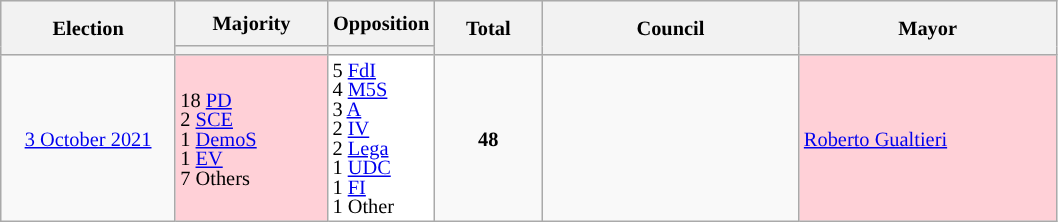<table class="wikitable" style="text-align:center;font-size:85%;line-height:13px">
<tr style="height:30px; background-color:#E9E9E9">
<th style="width:110px;" rowspan="2">Election</th>
<th style="width:95px;">Majority</th>
<th style="width:65px;">Opposition</th>
<th style="width:65px;" rowspan="2">Total</th>
<th style="width:165px;" rowspan="2">Council</th>
<th style="width:165px;" rowspan="2">Mayor</th>
</tr>
<tr>
<th style="background:"></th>
<th style="background:"></th>
</tr>
<tr>
<td><a href='#'>3 October 2021</a></td>
<td style="background:#FFD0D7; text-align:left;">18 <a href='#'>PD</a> <br> 2 <a href='#'>SCE</a> <br> 1 <a href='#'>DemoS</a> <br> 1 <a href='#'>EV</a> <br> 7 Others</td>
<td style="background:white; text-align:left;">5 <a href='#'>FdI</a> <br> 4 <a href='#'>M5S</a><br>3 <a href='#'>A</a><br>2 <a href='#'>IV</a><br>2 <a href='#'>Lega</a><br>1 <a href='#'>UDC</a> <br>1 <a href='#'>FI</a><br>1 Other</td>
<td><strong>48</strong></td>
<td></td>
<td rowspan="2" style="background:#FFD0D7; text-align:left;"> <a href='#'>Roberto Gualtieri</a></td>
</tr>
</table>
